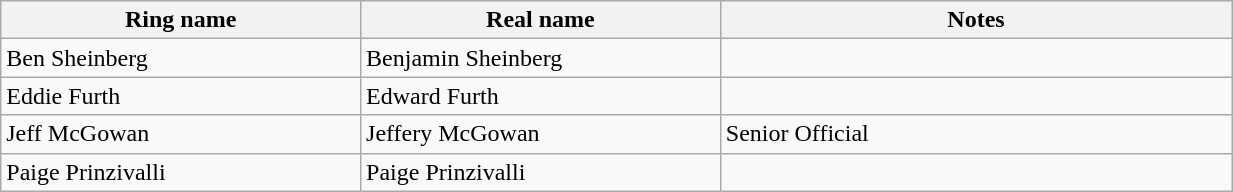<table class="wikitable sortable" style="width:65%;">
<tr>
<th width="19%">Ring name</th>
<th width="19%">Real name</th>
<th width="27%">Notes</th>
</tr>
<tr>
<td>Ben Sheinberg</td>
<td>Benjamin Sheinberg</td>
<td></td>
</tr>
<tr>
<td>Eddie Furth</td>
<td>Edward Furth</td>
<td></td>
</tr>
<tr>
<td>Jeff McGowan</td>
<td>Jeffery McGowan</td>
<td>Senior Official</td>
</tr>
<tr>
<td>Paige Prinzivalli</td>
<td>Paige Prinzivalli</td>
<td></td>
</tr>
</table>
